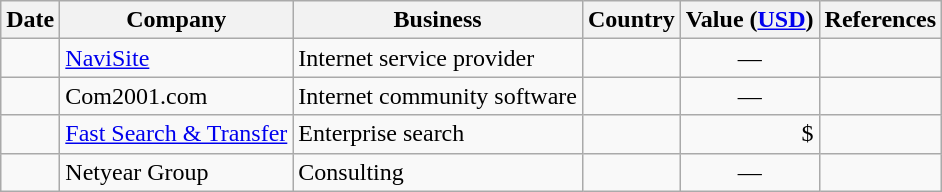<table class="wikitable sortable">
<tr>
<th>Date</th>
<th>Company</th>
<th>Business</th>
<th>Country</th>
<th>Value (<a href='#'>USD</a>)</th>
<th class="unsortable">References</th>
</tr>
<tr>
<td></td>
<td><a href='#'>NaviSite</a></td>
<td>Internet service provider</td>
<td></td>
<td style="text-align:center;">—</td>
<td style="text-align:center;"></td>
</tr>
<tr>
<td></td>
<td>Com2001.com</td>
<td>Internet community software</td>
<td></td>
<td style="text-align:center;">—</td>
<td style="text-align:center;"></td>
</tr>
<tr>
<td></td>
<td><a href='#'>Fast Search & Transfer</a></td>
<td>Enterprise search</td>
<td></td>
<td align="right">$</td>
<td style="text-align:center;"></td>
</tr>
<tr>
<td></td>
<td>Netyear Group</td>
<td>Consulting</td>
<td></td>
<td style="text-align:center;">—</td>
<td style="text-align:center;"></td>
</tr>
</table>
